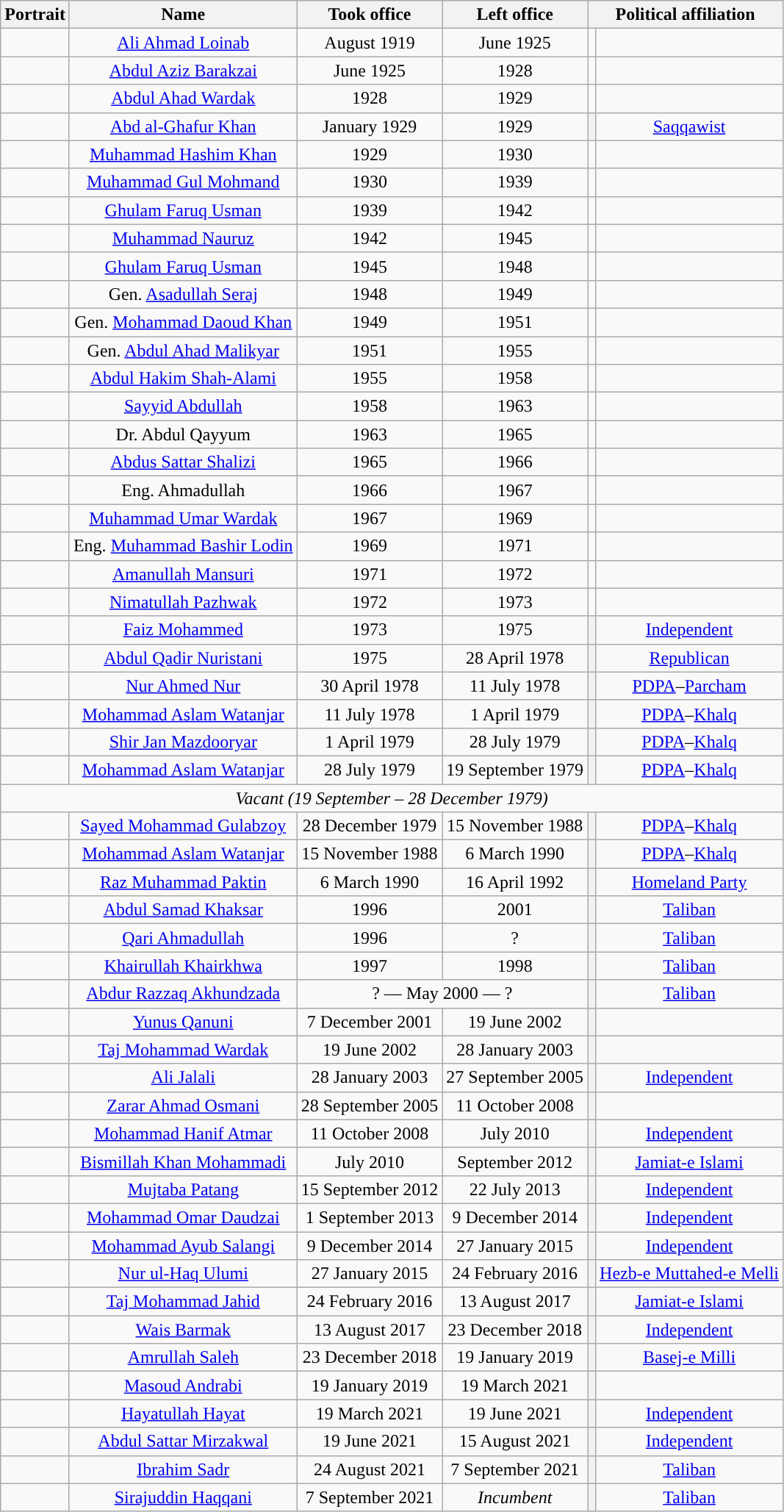<table class="wikitable sortable" style="text-align:center">
<tr>
<th>Portrait</th>
<th>Name</th>
<th>Took office</th>
<th>Left office</th>
<th colspan="2">Political affiliation</th>
</tr>
<tr>
<td></td>
<td><a href='#'>Ali Ahmad Loinab</a></td>
<td>August 1919</td>
<td>June 1925</td>
<td></td>
<td></td>
</tr>
<tr>
<td></td>
<td><a href='#'>Abdul Aziz Barakzai</a></td>
<td>June 1925</td>
<td>1928</td>
<td></td>
<td></td>
</tr>
<tr>
<td></td>
<td><a href='#'>Abdul Ahad Wardak</a></td>
<td>1928</td>
<td>1929</td>
<td></td>
<td></td>
</tr>
<tr>
<td></td>
<td><a href='#'>Abd al-Ghafur Khan</a></td>
<td>January 1929</td>
<td>1929</td>
<th style="background:"></th>
<td><a href='#'>Saqqawist</a></td>
</tr>
<tr>
<td></td>
<td><a href='#'>Muhammad Hashim Khan</a></td>
<td>1929</td>
<td>1930</td>
<td></td>
<td></td>
</tr>
<tr>
<td></td>
<td><a href='#'>Muhammad Gul Mohmand</a></td>
<td>1930</td>
<td>1939</td>
<td></td>
<td></td>
</tr>
<tr>
<td></td>
<td><a href='#'>Ghulam Faruq Usman</a></td>
<td>1939</td>
<td>1942</td>
<td></td>
<td></td>
</tr>
<tr>
<td></td>
<td><a href='#'>Muhammad Nauruz</a></td>
<td>1942</td>
<td>1945</td>
<td></td>
<td></td>
</tr>
<tr>
<td></td>
<td><a href='#'>Ghulam Faruq Usman</a></td>
<td>1945</td>
<td>1948</td>
<td></td>
<td></td>
</tr>
<tr>
<td></td>
<td>Gen. <a href='#'>Asadullah Seraj</a></td>
<td>1948</td>
<td>1949</td>
<td></td>
<td></td>
</tr>
<tr>
<td></td>
<td>Gen. <a href='#'>Mohammad Daoud Khan</a></td>
<td>1949</td>
<td>1951</td>
<td></td>
<td></td>
</tr>
<tr>
<td></td>
<td>Gen. <a href='#'>Abdul Ahad Malikyar</a></td>
<td>1951</td>
<td>1955</td>
<td></td>
<td></td>
</tr>
<tr>
<td></td>
<td><a href='#'>Abdul Hakim Shah-Alami</a></td>
<td>1955</td>
<td>1958</td>
<td></td>
<td></td>
</tr>
<tr>
<td></td>
<td><a href='#'>Sayyid Abdullah</a></td>
<td>1958</td>
<td>1963</td>
<td></td>
<td></td>
</tr>
<tr>
<td></td>
<td>Dr. Abdul Qayyum</td>
<td>1963</td>
<td>1965</td>
<td></td>
<td></td>
</tr>
<tr>
<td></td>
<td><a href='#'>Abdus Sattar Shalizi</a></td>
<td>1965</td>
<td>1966</td>
<td></td>
<td></td>
</tr>
<tr>
<td></td>
<td>Eng. Ahmadullah</td>
<td>1966</td>
<td>1967</td>
<td></td>
<td></td>
</tr>
<tr>
<td></td>
<td><a href='#'>Muhammad Umar Wardak</a></td>
<td>1967</td>
<td>1969</td>
<td></td>
<td></td>
</tr>
<tr>
<td></td>
<td>Eng. <a href='#'>Muhammad Bashir Lodin</a></td>
<td>1969</td>
<td>1971</td>
<td></td>
<td></td>
</tr>
<tr>
<td></td>
<td><a href='#'>Amanullah Mansuri</a></td>
<td>1971</td>
<td>1972</td>
<td></td>
<td></td>
</tr>
<tr>
<td></td>
<td><a href='#'>Nimatullah Pazhwak</a></td>
<td>1972</td>
<td>1973</td>
<td></td>
<td></td>
</tr>
<tr>
<td></td>
<td><a href='#'>Faiz Mohammed</a></td>
<td>1973</td>
<td>1975</td>
<th style="background:"></th>
<td><a href='#'>Independent</a></td>
</tr>
<tr>
<td></td>
<td><a href='#'>Abdul Qadir Nuristani</a></td>
<td>1975</td>
<td>28 April 1978</td>
<th style="background:"></th>
<td><a href='#'>Republican</a></td>
</tr>
<tr>
<td></td>
<td><a href='#'>Nur Ahmed Nur</a></td>
<td>30 April 1978</td>
<td>11 July 1978</td>
<th style="background:"></th>
<td><a href='#'>PDPA</a>–<a href='#'>Parcham</a></td>
</tr>
<tr>
<td></td>
<td><a href='#'>Mohammad Aslam Watanjar</a></td>
<td>11 July 1978</td>
<td>1 April 1979</td>
<th style="background:"></th>
<td><a href='#'>PDPA</a>–<a href='#'>Khalq</a></td>
</tr>
<tr>
<td></td>
<td><a href='#'>Shir Jan Mazdooryar</a></td>
<td>1 April 1979</td>
<td>28 July 1979</td>
<th style="background:"></th>
<td><a href='#'>PDPA</a>–<a href='#'>Khalq</a></td>
</tr>
<tr>
<td></td>
<td><a href='#'>Mohammad Aslam Watanjar</a></td>
<td>28 July 1979</td>
<td>19 September 1979</td>
<th style="background:"></th>
<td><a href='#'>PDPA</a>–<a href='#'>Khalq</a></td>
</tr>
<tr>
<td colspan=6><em>Vacant (19 September – 28 December 1979)</em></td>
</tr>
<tr>
<td></td>
<td><a href='#'>Sayed Mohammad Gulabzoy</a></td>
<td>28 December 1979</td>
<td>15 November 1988</td>
<th style="background:"></th>
<td><a href='#'>PDPA</a>–<a href='#'>Khalq</a></td>
</tr>
<tr>
<td></td>
<td><a href='#'>Mohammad Aslam Watanjar</a></td>
<td>15 November 1988</td>
<td>6 March 1990</td>
<th style="background:"></th>
<td><a href='#'>PDPA</a>–<a href='#'>Khalq</a></td>
</tr>
<tr>
<td></td>
<td><a href='#'>Raz Muhammad Paktin</a></td>
<td>6 March 1990</td>
<td>16 April 1992</td>
<th style="background:"></th>
<td><a href='#'>Homeland Party</a></td>
</tr>
<tr>
<td></td>
<td><a href='#'>Abdul Samad Khaksar</a></td>
<td>1996</td>
<td>2001</td>
<th style="background:"></th>
<td><a href='#'>Taliban</a></td>
</tr>
<tr>
<td></td>
<td><a href='#'>Qari Ahmadullah</a></td>
<td>1996</td>
<td>?</td>
<th style="background:"></th>
<td><a href='#'>Taliban</a></td>
</tr>
<tr>
<td></td>
<td><a href='#'>Khairullah Khairkhwa</a></td>
<td>1997</td>
<td>1998</td>
<th style="background:"></th>
<td><a href='#'>Taliban</a></td>
</tr>
<tr>
<td></td>
<td><a href='#'>Abdur Razzaq Akhundzada</a></td>
<td colspan=2>? — May 2000 — ?</td>
<th style="background:"></th>
<td><a href='#'>Taliban</a></td>
</tr>
<tr>
<td></td>
<td><a href='#'>Yunus Qanuni</a></td>
<td>7 December 2001</td>
<td>19 June 2002</td>
<th style="background:"></th>
<td></td>
</tr>
<tr>
<td></td>
<td><a href='#'>Taj Mohammad Wardak</a></td>
<td>19 June 2002</td>
<td>28 January 2003</td>
<th style="background:"></th>
<td></td>
</tr>
<tr>
<td></td>
<td><a href='#'>Ali Jalali</a></td>
<td>28 January 2003</td>
<td>27 September 2005</td>
<th style="background:"></th>
<td><a href='#'>Independent</a></td>
</tr>
<tr>
<td></td>
<td><a href='#'>Zarar Ahmad Osmani</a></td>
<td>28 September 2005</td>
<td>11 October 2008</td>
<th style="background:"></th>
<td></td>
</tr>
<tr>
<td></td>
<td><a href='#'>Mohammad Hanif Atmar</a></td>
<td>11 October 2008</td>
<td>July 2010</td>
<th style="background:"></th>
<td><a href='#'>Independent</a></td>
</tr>
<tr>
<td></td>
<td><a href='#'>Bismillah Khan Mohammadi</a></td>
<td>July 2010</td>
<td>September 2012</td>
<th style="background:"></th>
<td><a href='#'>Jamiat-e Islami</a></td>
</tr>
<tr>
<td></td>
<td><a href='#'>Mujtaba Patang</a></td>
<td>15 September 2012</td>
<td>22 July 2013</td>
<th style="background:"></th>
<td><a href='#'>Independent</a><br><em></em></td>
</tr>
<tr>
<td></td>
<td><a href='#'>Mohammad Omar Daudzai</a></td>
<td>1 September 2013</td>
<td>9 December 2014</td>
<th style="background:"></th>
<td><a href='#'>Independent</a></td>
</tr>
<tr>
<td></td>
<td><a href='#'>Mohammad Ayub Salangi</a><br></td>
<td>9 December 2014</td>
<td>27 January 2015</td>
<th style="background:"></th>
<td><a href='#'>Independent</a><br><em></em></td>
</tr>
<tr>
<td></td>
<td><a href='#'>Nur ul-Haq Ulumi</a></td>
<td>27 January 2015</td>
<td>24 February 2016</td>
<th style="background:"></th>
<td><a href='#'>Hezb-e Muttahed-e Melli</a></td>
</tr>
<tr>
<td></td>
<td><a href='#'>Taj Mohammad Jahid</a></td>
<td>24 February 2016</td>
<td>13 August 2017</td>
<th style="background:"></th>
<td><a href='#'>Jamiat-e Islami</a></td>
</tr>
<tr>
<td></td>
<td><a href='#'>Wais Barmak</a></td>
<td>13 August 2017</td>
<td>23 December 2018</td>
<th style="background:"></th>
<td><a href='#'>Independent</a></td>
</tr>
<tr>
<td></td>
<td><a href='#'>Amrullah Saleh</a><br></td>
<td>23 December 2018</td>
<td>19 January 2019</td>
<th style="background:"></th>
<td><a href='#'>Basej-e Milli</a></td>
</tr>
<tr>
<td></td>
<td><a href='#'>Masoud Andrabi</a></td>
<td>19 January 2019</td>
<td>19 March 2021</td>
<th style="background:"></th>
<td></td>
</tr>
<tr>
<td></td>
<td><a href='#'>Hayatullah Hayat</a><br></td>
<td>19 March 2021</td>
<td>19 June 2021</td>
<th style="background:"></th>
<td><a href='#'>Independent</a></td>
</tr>
<tr>
<td></td>
<td><a href='#'>Abdul Sattar Mirzakwal</a><br></td>
<td>19 June 2021</td>
<td>15 August 2021</td>
<th style="background:"></th>
<td><a href='#'>Independent</a><br><em></em></td>
</tr>
<tr>
<td></td>
<td><a href='#'>Ibrahim Sadr</a><br></td>
<td>24 August 2021</td>
<td>7 September 2021</td>
<th style="background:"></th>
<td><a href='#'>Taliban</a></td>
</tr>
<tr>
<td></td>
<td><a href='#'>Sirajuddin Haqqani</a><br></td>
<td>7 September 2021</td>
<td><em>Incumbent</em></td>
<th style="background:"></th>
<td><a href='#'>Taliban</a><br><em></em></td>
</tr>
</table>
